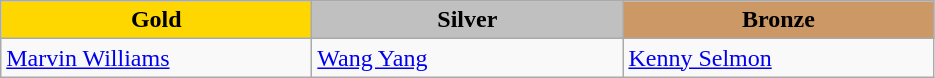<table class="wikitable" style="text-align:left">
<tr align="center">
<td width=200 bgcolor=gold><strong>Gold</strong></td>
<td width=200 bgcolor=silver><strong>Silver</strong></td>
<td width=200 bgcolor=CC9966><strong>Bronze</strong></td>
</tr>
<tr>
<td><a href='#'>Marvin Williams</a><br></td>
<td><a href='#'>Wang Yang</a><br></td>
<td><a href='#'>Kenny Selmon</a><br></td>
</tr>
</table>
